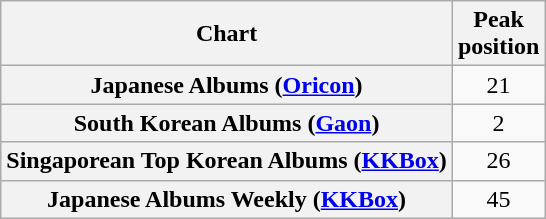<table class="wikitable sortable plainrowheaders" style="text-align:center">
<tr>
<th scope="col">Chart</th>
<th scope="col">Peak<br>position</th>
</tr>
<tr>
<th scope="row">Japanese Albums (<a href='#'>Oricon</a>)</th>
<td>21</td>
</tr>
<tr>
<th scope="row">South Korean Albums (<a href='#'>Gaon</a>)</th>
<td>2</td>
</tr>
<tr>
<th scope="row">Singaporean Top Korean Albums (<a href='#'>KKBox</a>)</th>
<td>26</td>
</tr>
<tr>
<th scope="row">Japanese Albums Weekly (<a href='#'>KKBox</a>)</th>
<td>45</td>
</tr>
</table>
